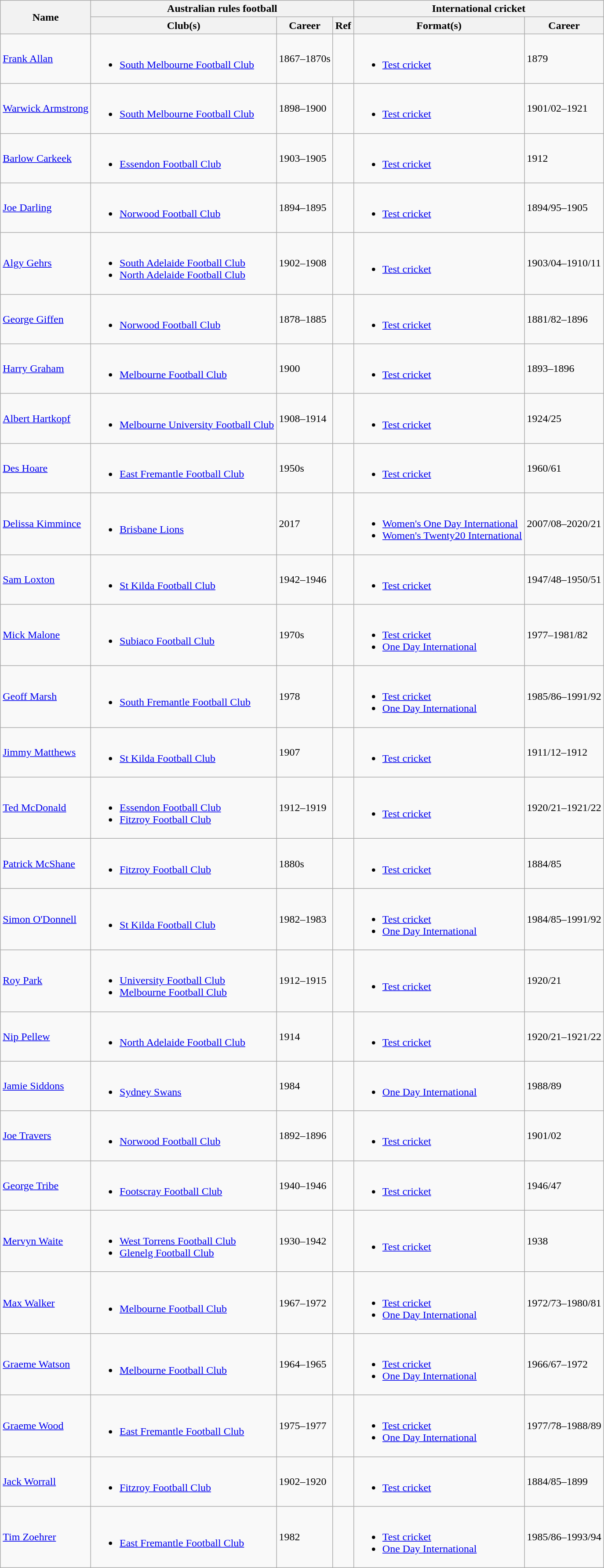<table class=wikitable>
<tr>
<th rowspan=2>Name</th>
<th colspan=3>Australian rules football</th>
<th colspan=2>International cricket</th>
</tr>
<tr>
<th>Club(s)</th>
<th>Career</th>
<th>Ref</th>
<th>Format(s)</th>
<th>Career</th>
</tr>
<tr>
<td><a href='#'>Frank Allan</a></td>
<td><br><ul><li><a href='#'>South Melbourne Football Club</a></li></ul></td>
<td>1867–1870s</td>
<td></td>
<td><br><ul><li><a href='#'>Test cricket</a></li></ul></td>
<td>1879</td>
</tr>
<tr>
<td><a href='#'>Warwick Armstrong</a></td>
<td><br><ul><li><a href='#'>South Melbourne Football Club</a></li></ul></td>
<td>1898–1900</td>
<td></td>
<td><br><ul><li><a href='#'>Test cricket</a></li></ul></td>
<td>1901/02–1921</td>
</tr>
<tr>
<td><a href='#'>Barlow Carkeek</a></td>
<td><br><ul><li><a href='#'>Essendon Football Club</a></li></ul></td>
<td>1903–1905</td>
<td></td>
<td><br><ul><li><a href='#'>Test cricket</a></li></ul></td>
<td>1912</td>
</tr>
<tr>
<td><a href='#'>Joe Darling</a></td>
<td><br><ul><li><a href='#'>Norwood Football Club</a></li></ul></td>
<td>1894–1895</td>
<td></td>
<td><br><ul><li><a href='#'>Test cricket</a></li></ul></td>
<td>1894/95–1905</td>
</tr>
<tr>
<td><a href='#'>Algy Gehrs</a></td>
<td><br><ul><li><a href='#'>South Adelaide Football Club</a></li><li><a href='#'>North Adelaide Football Club</a></li></ul></td>
<td>1902–1908</td>
<td></td>
<td><br><ul><li><a href='#'>Test cricket</a></li></ul></td>
<td>1903/04–1910/11</td>
</tr>
<tr>
<td><a href='#'>George Giffen</a></td>
<td><br><ul><li><a href='#'>Norwood Football Club</a></li></ul></td>
<td>1878–1885</td>
<td></td>
<td><br><ul><li><a href='#'>Test cricket</a></li></ul></td>
<td>1881/82–1896</td>
</tr>
<tr>
<td><a href='#'>Harry Graham</a></td>
<td><br><ul><li><a href='#'>Melbourne Football Club</a></li></ul></td>
<td>1900</td>
<td></td>
<td><br><ul><li><a href='#'>Test cricket</a></li></ul></td>
<td>1893–1896</td>
</tr>
<tr>
<td><a href='#'>Albert Hartkopf</a></td>
<td><br><ul><li><a href='#'>Melbourne University Football Club</a></li></ul></td>
<td>1908–1914</td>
<td></td>
<td><br><ul><li><a href='#'>Test cricket</a></li></ul></td>
<td>1924/25</td>
</tr>
<tr>
<td><a href='#'>Des Hoare</a></td>
<td><br><ul><li><a href='#'>East Fremantle Football Club</a></li></ul></td>
<td>1950s</td>
<td></td>
<td><br><ul><li><a href='#'>Test cricket</a></li></ul></td>
<td>1960/61</td>
</tr>
<tr>
<td><a href='#'>Delissa Kimmince</a></td>
<td><br><ul><li><a href='#'>Brisbane Lions</a></li></ul></td>
<td>2017</td>
<td></td>
<td><br><ul><li><a href='#'>Women's One Day International</a></li><li><a href='#'>Women's Twenty20 International</a></li></ul></td>
<td>2007/08–2020/21</td>
</tr>
<tr>
<td><a href='#'>Sam Loxton</a></td>
<td><br><ul><li><a href='#'>St Kilda Football Club</a></li></ul></td>
<td>1942–1946</td>
<td></td>
<td><br><ul><li><a href='#'>Test cricket</a></li></ul></td>
<td>1947/48–1950/51</td>
</tr>
<tr>
<td><a href='#'>Mick Malone</a></td>
<td><br><ul><li><a href='#'>Subiaco Football Club</a></li></ul></td>
<td>1970s</td>
<td></td>
<td><br><ul><li><a href='#'>Test cricket</a></li><li><a href='#'>One Day International</a></li></ul></td>
<td>1977–1981/82</td>
</tr>
<tr>
<td><a href='#'>Geoff Marsh</a></td>
<td><br><ul><li><a href='#'>South Fremantle Football Club</a></li></ul></td>
<td>1978</td>
<td></td>
<td><br><ul><li><a href='#'>Test cricket</a></li><li><a href='#'>One Day International</a></li></ul></td>
<td>1985/86–1991/92</td>
</tr>
<tr>
<td><a href='#'>Jimmy Matthews</a></td>
<td><br><ul><li><a href='#'>St Kilda Football Club</a></li></ul></td>
<td>1907</td>
<td></td>
<td><br><ul><li><a href='#'>Test cricket</a></li></ul></td>
<td>1911/12–1912</td>
</tr>
<tr>
<td><a href='#'>Ted McDonald</a></td>
<td><br><ul><li><a href='#'>Essendon Football Club</a></li><li><a href='#'>Fitzroy Football Club</a></li></ul></td>
<td>1912–1919</td>
<td></td>
<td><br><ul><li><a href='#'>Test cricket</a></li></ul></td>
<td>1920/21–1921/22</td>
</tr>
<tr>
<td><a href='#'>Patrick McShane</a></td>
<td><br><ul><li><a href='#'>Fitzroy Football Club</a></li></ul></td>
<td>1880s</td>
<td></td>
<td><br><ul><li><a href='#'>Test cricket</a></li></ul></td>
<td>1884/85</td>
</tr>
<tr>
<td><a href='#'>Simon O'Donnell</a></td>
<td><br><ul><li><a href='#'>St Kilda Football Club</a></li></ul></td>
<td>1982–1983</td>
<td></td>
<td><br><ul><li><a href='#'>Test cricket</a></li><li><a href='#'>One Day International</a></li></ul></td>
<td>1984/85–1991/92</td>
</tr>
<tr>
<td><a href='#'>Roy Park</a></td>
<td><br><ul><li><a href='#'>University Football Club</a></li><li><a href='#'>Melbourne Football Club</a></li></ul></td>
<td>1912–1915</td>
<td></td>
<td><br><ul><li><a href='#'>Test cricket</a></li></ul></td>
<td>1920/21</td>
</tr>
<tr>
<td><a href='#'>Nip Pellew</a></td>
<td><br><ul><li><a href='#'>North Adelaide Football Club</a></li></ul></td>
<td>1914</td>
<td></td>
<td><br><ul><li><a href='#'>Test cricket</a></li></ul></td>
<td>1920/21–1921/22</td>
</tr>
<tr>
<td><a href='#'>Jamie Siddons</a></td>
<td><br><ul><li><a href='#'>Sydney Swans</a></li></ul></td>
<td>1984</td>
<td></td>
<td><br><ul><li><a href='#'>One Day International</a></li></ul></td>
<td>1988/89</td>
</tr>
<tr>
<td><a href='#'>Joe Travers</a></td>
<td><br><ul><li><a href='#'>Norwood Football Club</a></li></ul></td>
<td>1892–1896</td>
<td></td>
<td><br><ul><li><a href='#'>Test cricket</a></li></ul></td>
<td>1901/02</td>
</tr>
<tr>
<td><a href='#'>George Tribe</a></td>
<td><br><ul><li><a href='#'>Footscray Football Club</a></li></ul></td>
<td>1940–1946</td>
<td></td>
<td><br><ul><li><a href='#'>Test cricket</a></li></ul></td>
<td>1946/47</td>
</tr>
<tr>
<td><a href='#'>Mervyn Waite</a></td>
<td><br><ul><li><a href='#'>West Torrens Football Club</a></li><li><a href='#'>Glenelg Football Club</a></li></ul></td>
<td>1930–1942</td>
<td></td>
<td><br><ul><li><a href='#'>Test cricket</a></li></ul></td>
<td>1938</td>
</tr>
<tr>
<td><a href='#'>Max Walker</a></td>
<td><br><ul><li><a href='#'>Melbourne Football Club</a></li></ul></td>
<td>1967–1972</td>
<td></td>
<td><br><ul><li><a href='#'>Test cricket</a></li><li><a href='#'>One Day International</a></li></ul></td>
<td>1972/73–1980/81</td>
</tr>
<tr>
<td><a href='#'>Graeme Watson</a></td>
<td><br><ul><li><a href='#'>Melbourne Football Club</a></li></ul></td>
<td>1964–1965</td>
<td></td>
<td><br><ul><li><a href='#'>Test cricket</a></li><li><a href='#'>One Day International</a></li></ul></td>
<td>1966/67–1972</td>
</tr>
<tr>
<td><a href='#'>Graeme Wood</a></td>
<td><br><ul><li><a href='#'>East Fremantle Football Club</a></li></ul></td>
<td>1975–1977</td>
<td></td>
<td><br><ul><li><a href='#'>Test cricket</a></li><li><a href='#'>One Day International</a></li></ul></td>
<td>1977/78–1988/89</td>
</tr>
<tr>
<td><a href='#'>Jack Worrall</a></td>
<td><br><ul><li><a href='#'>Fitzroy Football Club</a></li></ul></td>
<td>1902–1920</td>
<td></td>
<td><br><ul><li><a href='#'>Test cricket</a></li></ul></td>
<td>1884/85–1899</td>
</tr>
<tr>
<td><a href='#'>Tim Zoehrer</a></td>
<td><br><ul><li><a href='#'>East Fremantle Football Club</a></li></ul></td>
<td>1982</td>
<td></td>
<td><br><ul><li><a href='#'>Test cricket</a></li><li><a href='#'>One Day International</a></li></ul></td>
<td>1985/86–1993/94</td>
</tr>
</table>
